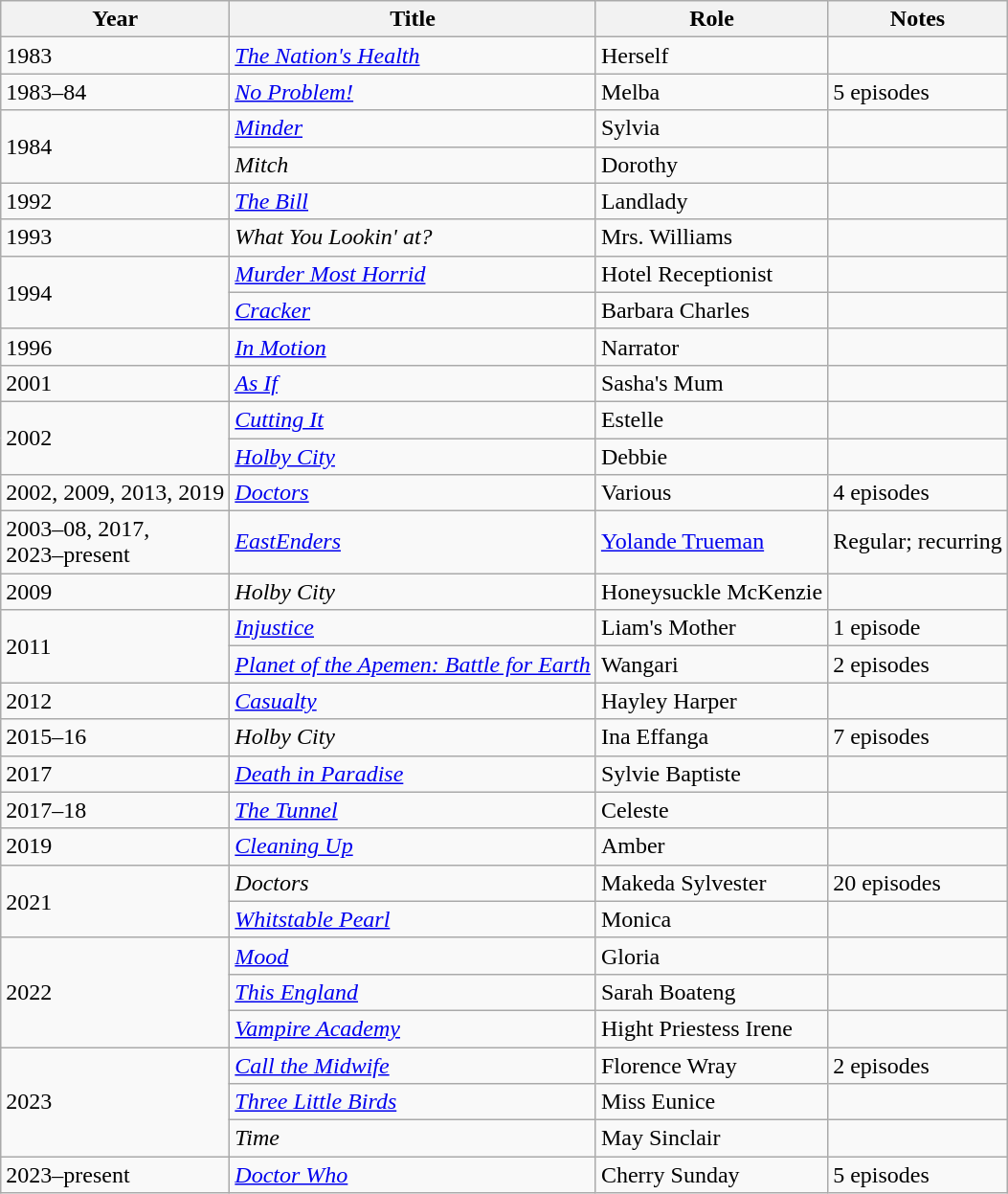<table class="wikitable">
<tr>
<th>Year</th>
<th>Title</th>
<th>Role</th>
<th>Notes</th>
</tr>
<tr>
<td>1983</td>
<td><em><a href='#'>The Nation's Health</a></em></td>
<td>Herself</td>
<td></td>
</tr>
<tr>
<td>1983–84</td>
<td><em><a href='#'>No Problem!</a></em></td>
<td>Melba</td>
<td>5 episodes</td>
</tr>
<tr>
<td rowspan="2">1984</td>
<td><em><a href='#'>Minder</a></em></td>
<td>Sylvia</td>
<td></td>
</tr>
<tr>
<td><em>Mitch</em></td>
<td>Dorothy</td>
<td></td>
</tr>
<tr>
<td>1992</td>
<td><em><a href='#'>The Bill</a></em></td>
<td>Landlady</td>
<td></td>
</tr>
<tr>
<td>1993</td>
<td><em>What You Lookin' at?</em></td>
<td>Mrs. Williams</td>
<td></td>
</tr>
<tr>
<td rowspan="2">1994</td>
<td><em><a href='#'>Murder Most Horrid</a></em></td>
<td>Hotel Receptionist</td>
<td></td>
</tr>
<tr>
<td><em><a href='#'>Cracker</a></em></td>
<td>Barbara Charles</td>
<td></td>
</tr>
<tr>
<td>1996</td>
<td><em><a href='#'>In Motion</a></em></td>
<td>Narrator</td>
<td></td>
</tr>
<tr>
<td>2001</td>
<td><em><a href='#'>As If</a></em></td>
<td>Sasha's Mum</td>
<td></td>
</tr>
<tr>
<td rowspan="2">2002</td>
<td><em><a href='#'>Cutting It</a></em></td>
<td>Estelle</td>
<td></td>
</tr>
<tr>
<td><em><a href='#'>Holby City</a></em></td>
<td>Debbie</td>
<td></td>
</tr>
<tr>
<td>2002, 2009, 2013, 2019</td>
<td><em><a href='#'>Doctors</a></em></td>
<td>Various</td>
<td>4 episodes</td>
</tr>
<tr>
<td>2003–08, 2017,<br>2023–present</td>
<td><em><a href='#'>EastEnders</a></em></td>
<td><a href='#'>Yolande Trueman</a></td>
<td>Regular; recurring</td>
</tr>
<tr>
<td>2009</td>
<td><em>Holby City</em></td>
<td>Honeysuckle McKenzie</td>
<td></td>
</tr>
<tr>
<td rowspan="2">2011</td>
<td><em><a href='#'>Injustice</a></em></td>
<td>Liam's Mother</td>
<td>1 episode</td>
</tr>
<tr>
<td><em><a href='#'>Planet of the Apemen: Battle for Earth</a></em></td>
<td>Wangari</td>
<td>2 episodes</td>
</tr>
<tr>
<td>2012</td>
<td><em><a href='#'>Casualty</a></em></td>
<td>Hayley Harper</td>
<td></td>
</tr>
<tr>
<td>2015–16</td>
<td><em>Holby City</em></td>
<td>Ina Effanga</td>
<td>7 episodes</td>
</tr>
<tr>
<td>2017</td>
<td><em><a href='#'>Death in Paradise</a></em></td>
<td>Sylvie Baptiste</td>
<td></td>
</tr>
<tr>
<td>2017–18</td>
<td><em><a href='#'>The Tunnel</a></em></td>
<td>Celeste</td>
<td></td>
</tr>
<tr>
<td>2019</td>
<td><em><a href='#'>Cleaning Up</a></em></td>
<td>Amber</td>
<td></td>
</tr>
<tr>
<td rowspan="2">2021</td>
<td><em>Doctors</em></td>
<td>Makeda Sylvester</td>
<td>20 episodes</td>
</tr>
<tr>
<td><em><a href='#'>Whitstable Pearl</a></em></td>
<td>Monica</td>
<td></td>
</tr>
<tr>
<td rowspan="3">2022</td>
<td><em><a href='#'>Mood</a></em></td>
<td>Gloria</td>
<td></td>
</tr>
<tr>
<td><em><a href='#'>This England</a></em></td>
<td>Sarah Boateng</td>
<td></td>
</tr>
<tr>
<td><em><a href='#'>Vampire Academy</a></em></td>
<td>Hight Priestess Irene</td>
<td></td>
</tr>
<tr>
<td rowspan="3">2023</td>
<td><em><a href='#'>Call the Midwife</a></em></td>
<td>Florence Wray</td>
<td>2 episodes</td>
</tr>
<tr>
<td><em><a href='#'>Three Little Birds</a></em></td>
<td>Miss Eunice</td>
<td></td>
</tr>
<tr>
<td><em>Time</em></td>
<td>May Sinclair</td>
<td></td>
</tr>
<tr>
<td>2023–present</td>
<td><em><a href='#'>Doctor Who</a></em></td>
<td>Cherry Sunday</td>
<td>5 episodes</td>
</tr>
</table>
